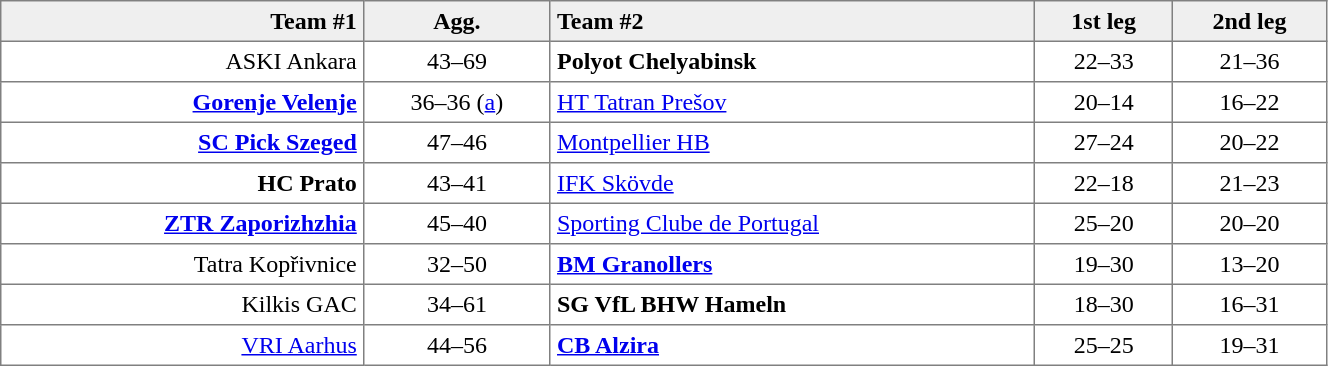<table border="1" cellspacing="0" cellpadding="4"  style="border-collapse:collapse; width:70%;">
<tr style="background:#efefef;">
<th align=right>Team #1</th>
<th>Agg.</th>
<th style="text-align:left;">Team #2</th>
<th>1st leg</th>
<th>2nd leg</th>
</tr>
<tr>
<td align=right>ASKI Ankara </td>
<td align=center>43–69</td>
<td> <strong>Polyot Chelyabinsk</strong></td>
<td align=center>22–33</td>
<td align=center>21–36</td>
</tr>
<tr>
<td align=right><strong><a href='#'>Gorenje Velenje</a></strong> </td>
<td align=center>36–36 (<a href='#'>a</a>)</td>
<td> <a href='#'>HT Tatran Prešov</a></td>
<td align=center>20–14</td>
<td align=center>16–22</td>
</tr>
<tr>
<td align=right><strong><a href='#'>SC Pick Szeged</a></strong> </td>
<td align=center>47–46</td>
<td> <a href='#'>Montpellier HB</a></td>
<td align=center>27–24</td>
<td align=center>20–22</td>
</tr>
<tr>
<td align=right><strong>HC Prato</strong> </td>
<td align=center>43–41</td>
<td> <a href='#'>IFK Skövde</a></td>
<td align=center>22–18</td>
<td align=center>21–23</td>
</tr>
<tr>
<td align=right><strong><a href='#'>ZTR Zaporizhzhia</a></strong> </td>
<td align=center>45–40</td>
<td> <a href='#'>Sporting Clube de Portugal</a></td>
<td align=center>25–20</td>
<td align=center>20–20</td>
</tr>
<tr>
<td align=right>Tatra Kopřivnice </td>
<td align=center>32–50</td>
<td> <strong><a href='#'>BM Granollers</a></strong></td>
<td align=center>19–30</td>
<td align=center>13–20</td>
</tr>
<tr>
<td align=right>Kilkis GAC </td>
<td align=center>34–61</td>
<td> <strong>SG VfL BHW Hameln</strong></td>
<td align=center>18–30</td>
<td align=center>16–31</td>
</tr>
<tr>
<td align=right><a href='#'>VRI Aarhus</a> </td>
<td align=center>44–56</td>
<td> <strong><a href='#'>CB Alzira</a></strong></td>
<td align=center>25–25</td>
<td align=center>19–31</td>
</tr>
</table>
